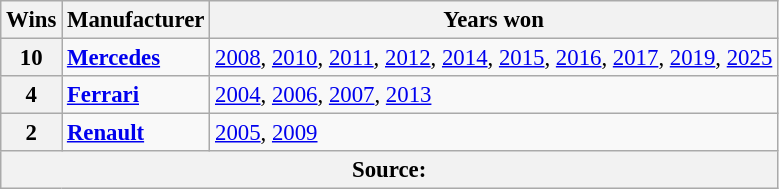<table class="wikitable" style="font-size: 95%;">
<tr>
<th>Wins</th>
<th>Manufacturer</th>
<th>Years won</th>
</tr>
<tr>
<th>10</th>
<td> <strong><a href='#'>Mercedes</a></strong></td>
<td><a href='#'>2008</a>, <a href='#'>2010</a>, <a href='#'>2011</a>, <a href='#'>2012</a>, <a href='#'>2014</a>, <a href='#'>2015</a>, <a href='#'>2016</a>, <a href='#'>2017</a>, <a href='#'>2019</a>, <a href='#'>2025</a></td>
</tr>
<tr>
<th>4</th>
<td> <strong><a href='#'>Ferrari</a></strong></td>
<td><a href='#'>2004</a>, <a href='#'>2006</a>, <a href='#'>2007</a>, <a href='#'>2013</a></td>
</tr>
<tr>
<th>2</th>
<td> <strong><a href='#'>Renault</a></strong></td>
<td><a href='#'>2005</a>, <a href='#'>2009</a></td>
</tr>
<tr>
<th colspan=3>Source:</th>
</tr>
</table>
